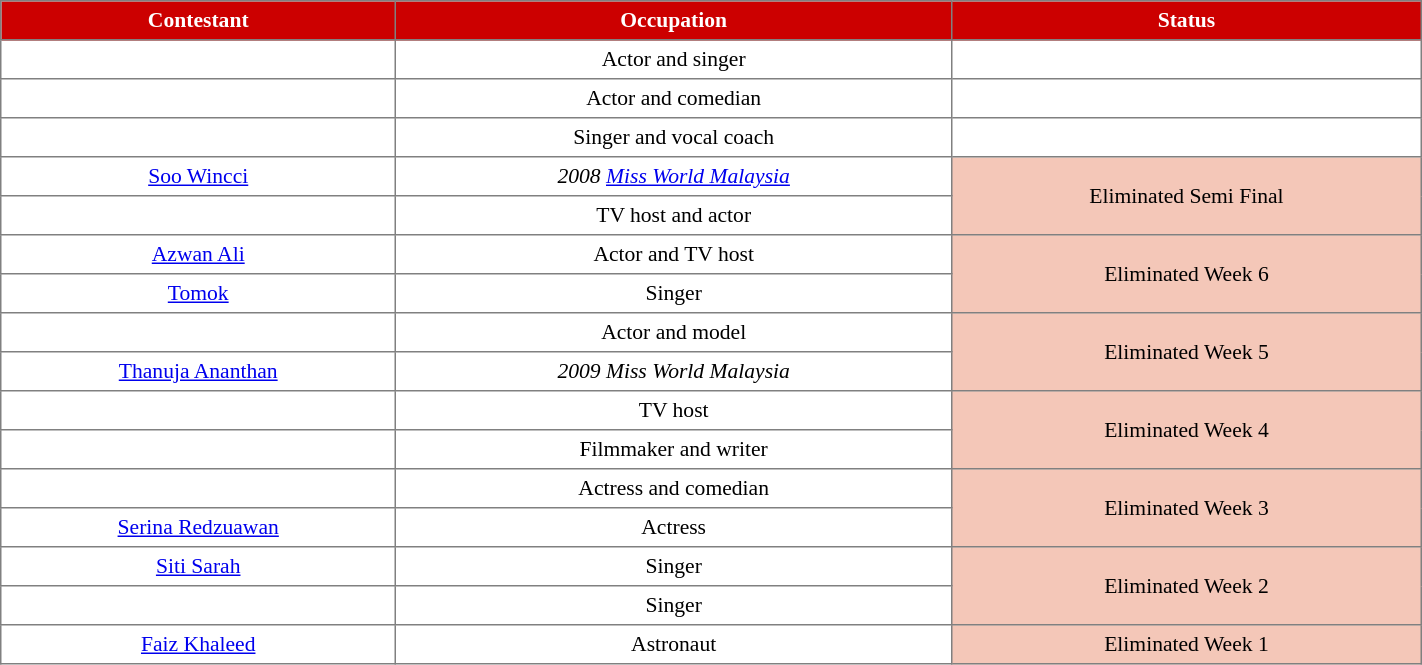<table class="sortable" border="1" cellpadding="4" cellspacing="0" style="text-align:center; font-size:90%; border-collapse:collapse; width:75%;">
<tr style="background:#CC0000; color:#FFFFFF;">
<th>Contestant</th>
<th>Occupation</th>
<th>Status</th>
</tr>
<tr>
<td><strong></strong></td>
<td>Actor and singer</td>
<td></td>
</tr>
<tr>
<td></td>
<td>Actor and comedian</td>
<td></td>
</tr>
<tr>
<td></td>
<td>Singer and vocal coach</td>
<td></td>
</tr>
<tr>
<td><a href='#'>Soo Wincci</a></td>
<td><em>2008 <a href='#'>Miss World Malaysia</a></em></td>
<td bgcolor="F4C7B8" align=center rowspan="2">Eliminated Semi Final</td>
</tr>
<tr>
<td></td>
<td>TV host and actor</td>
</tr>
<tr>
<td><a href='#'>Azwan Ali</a></td>
<td>Actor and TV host</td>
<td bgcolor="F4C7B8" align=center rowspan="2">Eliminated Week 6</td>
</tr>
<tr>
<td><a href='#'>Tomok</a></td>
<td>Singer</td>
</tr>
<tr>
<td></td>
<td>Actor and model</td>
<td bgcolor="F4C7B8" align=center rowspan="2">Eliminated Week 5</td>
</tr>
<tr>
<td><a href='#'>Thanuja Ananthan</a></td>
<td><em>2009 Miss World Malaysia</em></td>
</tr>
<tr>
<td></td>
<td>TV host</td>
<td bgcolor="F4C7B8" align=center rowspan="2">Eliminated Week 4</td>
</tr>
<tr>
<td></td>
<td>Filmmaker and writer</td>
</tr>
<tr>
<td></td>
<td>Actress and comedian</td>
<td bgcolor="F4C7B8" align=center rowspan="2">Eliminated Week 3</td>
</tr>
<tr>
<td><a href='#'>Serina Redzuawan</a></td>
<td>Actress</td>
</tr>
<tr>
<td><a href='#'>Siti Sarah</a></td>
<td>Singer</td>
<td bgcolor="F4C7B8" align=center rowspan="2">Eliminated Week 2</td>
</tr>
<tr>
<td></td>
<td>Singer</td>
</tr>
<tr>
<td><a href='#'>Faiz Khaleed</a></td>
<td>Astronaut</td>
<td bgcolor="F4C7B8" align=center rowspan="2">Eliminated Week 1</td>
</tr>
</table>
